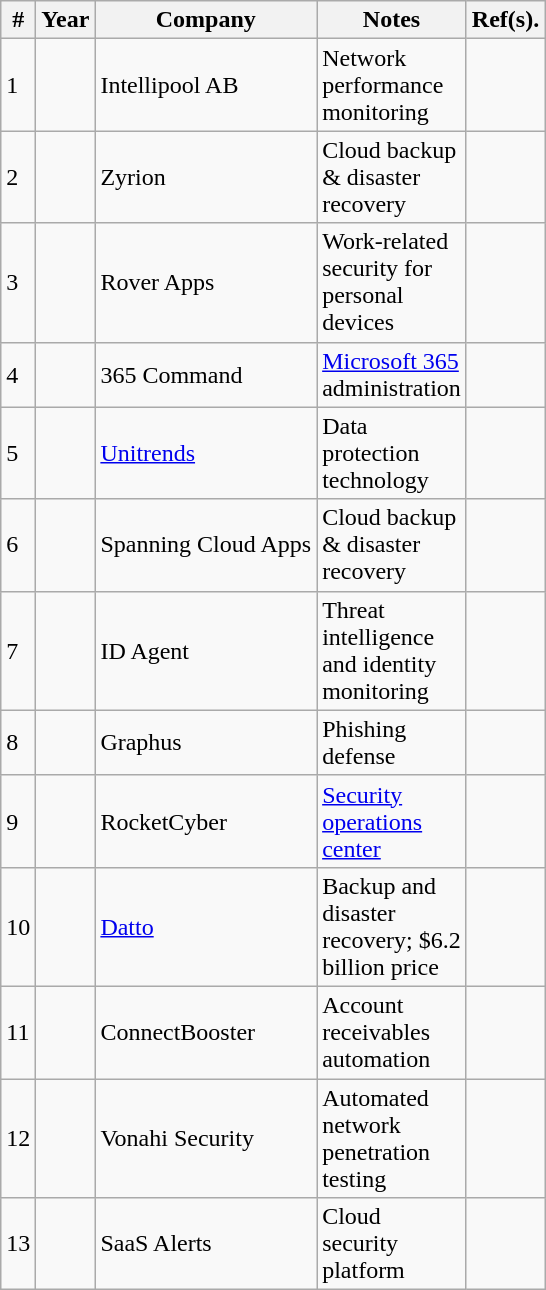<table class="wikitable sortable">
<tr>
<th scope="col">#</th>
<th scope="col">Year</th>
<th scope="col">Company</th>
<th scope="col" style="width:80px;">Notes</th>
<th scope="col" class="unsortable">Ref(s).</th>
</tr>
<tr>
<td>1</td>
<td></td>
<td>Intellipool AB</td>
<td>Network performance monitoring</td>
<td></td>
</tr>
<tr>
<td>2</td>
<td></td>
<td>Zyrion</td>
<td>Cloud backup & disaster recovery</td>
<td></td>
</tr>
<tr>
<td>3</td>
<td></td>
<td>Rover Apps</td>
<td>Work-related security for personal devices</td>
<td></td>
</tr>
<tr>
<td>4</td>
<td></td>
<td>365 Command</td>
<td><a href='#'>Microsoft 365</a> administration</td>
<td></td>
</tr>
<tr>
<td>5</td>
<td></td>
<td><a href='#'>Unitrends</a></td>
<td>Data protection technology</td>
<td></td>
</tr>
<tr>
<td>6</td>
<td></td>
<td>Spanning Cloud Apps</td>
<td>Cloud backup & disaster recovery</td>
<td></td>
</tr>
<tr>
<td>7</td>
<td></td>
<td>ID Agent</td>
<td>Threat intelligence and identity monitoring</td>
<td></td>
</tr>
<tr>
<td>8</td>
<td></td>
<td>Graphus</td>
<td>Phishing defense</td>
<td></td>
</tr>
<tr>
<td>9</td>
<td></td>
<td>RocketCyber</td>
<td><a href='#'>Security operations center</a></td>
<td></td>
</tr>
<tr>
<td>10</td>
<td></td>
<td><a href='#'>Datto</a></td>
<td>Backup and disaster recovery; $6.2 billion price</td>
<td></td>
</tr>
<tr>
<td>11</td>
<td></td>
<td>ConnectBooster</td>
<td>Account receivables automation</td>
<td></td>
</tr>
<tr>
<td>12</td>
<td></td>
<td>Vonahi Security</td>
<td>Automated network penetration testing</td>
<td></td>
</tr>
<tr>
<td>13</td>
<td></td>
<td>SaaS Alerts</td>
<td>Cloud security platform</td>
<td></td>
</tr>
</table>
